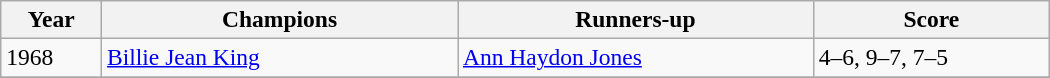<table class="wikitable" style="font-size:98%;">
<tr>
<th style="width:60px;">Year</th>
<th style="width:230px;">Champions</th>
<th style="width:230px;">Runners-up</th>
<th style="width:150px;">Score</th>
</tr>
<tr>
<td>1968</td>
<td> <a href='#'>Billie Jean King</a></td>
<td> <a href='#'>Ann Haydon Jones</a></td>
<td>4–6, 9–7, 7–5</td>
</tr>
<tr>
</tr>
</table>
